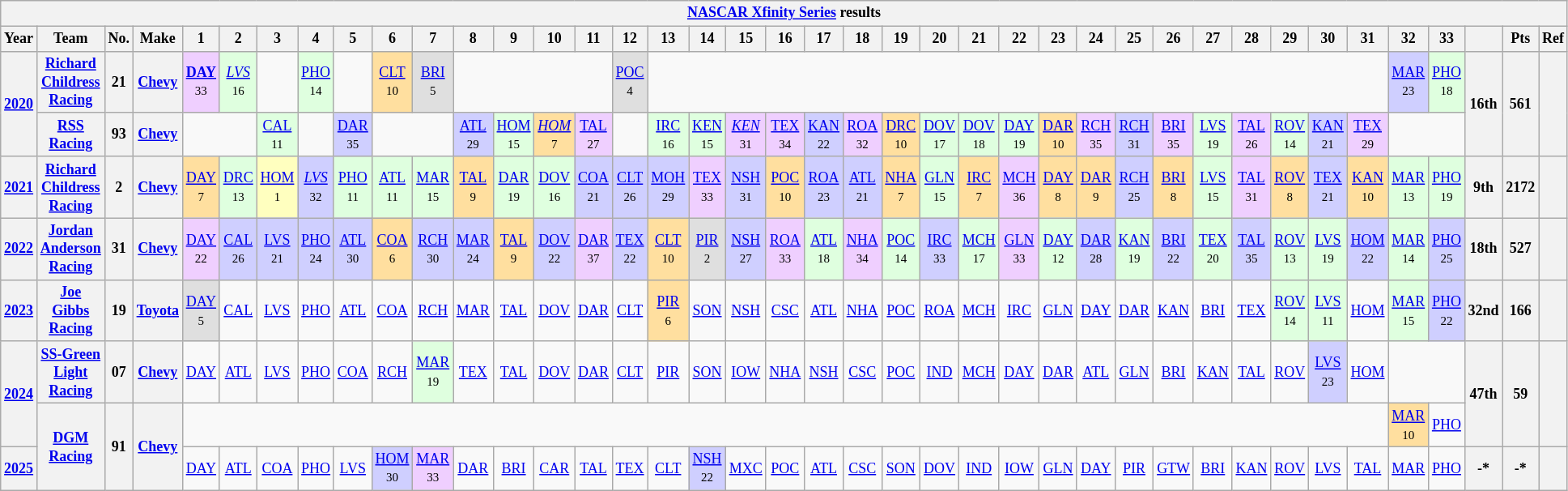<table class="wikitable" style="text-align:center; font-size:75%">
<tr>
<th colspan=42><a href='#'>NASCAR Xfinity Series</a> results</th>
</tr>
<tr>
<th>Year</th>
<th>Team</th>
<th>No.</th>
<th>Make</th>
<th>1</th>
<th>2</th>
<th>3</th>
<th>4</th>
<th>5</th>
<th>6</th>
<th>7</th>
<th>8</th>
<th>9</th>
<th>10</th>
<th>11</th>
<th>12</th>
<th>13</th>
<th>14</th>
<th>15</th>
<th>16</th>
<th>17</th>
<th>18</th>
<th>19</th>
<th>20</th>
<th>21</th>
<th>22</th>
<th>23</th>
<th>24</th>
<th>25</th>
<th>26</th>
<th>27</th>
<th>28</th>
<th>29</th>
<th>30</th>
<th>31</th>
<th>32</th>
<th>33</th>
<th></th>
<th>Pts</th>
<th>Ref</th>
</tr>
<tr>
<th rowspan=2><a href='#'>2020</a></th>
<th><a href='#'>Richard Childress Racing</a></th>
<th>21</th>
<th><a href='#'>Chevy</a></th>
<td style="background:#EFCFFF;"><strong><a href='#'>DAY</a></strong><br><small>33</small></td>
<td style="background:#DFFFDF;"><em><a href='#'>LVS</a></em><br><small>16</small></td>
<td></td>
<td style="background:#DFFFDF;"><a href='#'>PHO</a><br><small>14</small></td>
<td></td>
<td style="background:#FFDF9F;"><a href='#'>CLT</a><br><small>10</small></td>
<td style="background:#DFDFDF;"><a href='#'>BRI</a><br><small>5</small></td>
<td colspan=4></td>
<td style="background:#DFDFDF;"><a href='#'>POC</a><br><small>4</small></td>
<td colspan=19></td>
<td style="background:#CFCFFF;"><a href='#'>MAR</a><br><small>23</small></td>
<td style="background:#DFFFDF;"><a href='#'>PHO</a><br><small>18</small></td>
<th rowspan=2>16th</th>
<th rowspan=2>561</th>
<th rowspan=2></th>
</tr>
<tr>
<th><a href='#'>RSS Racing</a></th>
<th>93</th>
<th><a href='#'>Chevy</a></th>
<td colspan=2></td>
<td style="background:#DFFFDF;"><a href='#'>CAL</a><br><small>11</small></td>
<td></td>
<td style="background:#CFCFFF;"><a href='#'>DAR</a><br><small>35</small></td>
<td colspan=2></td>
<td style="background:#CFCFFF;"><a href='#'>ATL</a><br><small>29</small></td>
<td style="background:#DFFFDF;"><a href='#'>HOM</a><br><small>15</small></td>
<td style="background:#FFDF9F;"><em><a href='#'>HOM</a></em><br><small>7</small></td>
<td style="background:#EFCFFF;"><a href='#'>TAL</a><br><small>27</small></td>
<td></td>
<td style="background:#DFFFDF;"><a href='#'>IRC</a><br><small>16</small></td>
<td style="background:#DFFFDF;"><a href='#'>KEN</a><br><small>15</small></td>
<td style="background:#EFCFFF;"><em><a href='#'>KEN</a></em><br><small>31</small></td>
<td style="background:#EFCFFF;"><a href='#'>TEX</a><br><small>34</small></td>
<td style="background:#CFCFFF;"><a href='#'>KAN</a><br><small>22</small></td>
<td style="background:#EFCFFF;"><a href='#'>ROA</a><br><small>32</small></td>
<td style="background:#FFDF9F;"><a href='#'>DRC</a><br><small>10</small></td>
<td style="background:#DFFFDF;"><a href='#'>DOV</a><br><small>17</small></td>
<td style="background:#DFFFDF;"><a href='#'>DOV</a><br><small>18</small></td>
<td style="background:#DFFFDF;"><a href='#'>DAY</a><br><small>19</small></td>
<td style="background:#FFDF9F;"><a href='#'>DAR</a><br><small>10</small></td>
<td style="background:#EFCFFF;"><a href='#'>RCH</a><br><small>35</small></td>
<td style="background:#CFCFFF;"><a href='#'>RCH</a><br><small>31</small></td>
<td style="background:#EFCFFF;"><a href='#'>BRI</a><br><small>35</small></td>
<td style="background:#DFFFDF;"><a href='#'>LVS</a><br><small>19</small></td>
<td style="background:#EFCFFF;"><a href='#'>TAL</a><br><small>26</small></td>
<td style="background:#DFFFDF;"><a href='#'>ROV</a><br><small>14</small></td>
<td style="background:#CFCFFF;"><a href='#'>KAN</a><br><small>21</small></td>
<td style="background:#EFCFFF;"><a href='#'>TEX</a><br><small>29</small></td>
<td colspan=2></td>
</tr>
<tr>
<th><a href='#'>2021</a></th>
<th><a href='#'>Richard Childress Racing</a></th>
<th>2</th>
<th><a href='#'>Chevy</a></th>
<td style="background:#FFDF9F;"><a href='#'>DAY</a><br><small>7</small></td>
<td style="background:#DFFFDF;"><a href='#'>DRC</a><br><small>13</small></td>
<td style="background:#FFFFBF;"><a href='#'>HOM</a><br><small>1</small></td>
<td style="background:#CFCFFF;"><em><a href='#'>LVS</a></em><br><small>32</small></td>
<td style="background:#DFFFDF;"><a href='#'>PHO</a><br><small>11</small></td>
<td style="background:#DFFFDF;"><a href='#'>ATL</a><br><small>11</small></td>
<td style="background:#DFFFDF;"><a href='#'>MAR</a><br><small>15</small></td>
<td style="background:#FFDF9F;"><a href='#'>TAL</a><br><small>9</small></td>
<td style="background:#DFFFDF;"><a href='#'>DAR</a><br><small>19</small></td>
<td style="background:#DFFFDF;"><a href='#'>DOV</a><br><small>16</small></td>
<td style="background:#CFCFFF;"><a href='#'>COA</a><br><small>21</small></td>
<td style="background:#CFCFFF;"><a href='#'>CLT</a><br><small>26</small></td>
<td style="background:#CFCFFF;"><a href='#'>MOH</a><br><small>29</small></td>
<td style="background:#EFCFFF;"><a href='#'>TEX</a><br><small>33</small></td>
<td style="background:#CFCFFF;"><a href='#'>NSH</a><br><small>31</small></td>
<td style="background:#FFDF9F;"><a href='#'>POC</a><br><small>10</small></td>
<td style="background:#CFCFFF;"><a href='#'>ROA</a><br><small>23</small></td>
<td style="background:#CFCFFF;"><a href='#'>ATL</a><br><small>21</small></td>
<td style="background:#FFDF9F;"><a href='#'>NHA</a><br><small>7</small></td>
<td style="background:#DFFFDF;"><a href='#'>GLN</a><br><small>15</small></td>
<td style="background:#FFDF9F;"><a href='#'>IRC</a><br><small>7</small></td>
<td style="background:#EFCFFF;"><a href='#'>MCH</a><br><small>36</small></td>
<td style="background:#FFDF9F;"><a href='#'>DAY</a><br><small>8</small></td>
<td style="background:#FFDF9F;"><a href='#'>DAR</a><br><small>9</small></td>
<td style="background:#CFCFFF;"><a href='#'>RCH</a><br><small>25</small></td>
<td style="background:#FFDF9F;"><a href='#'>BRI</a><br><small>8</small></td>
<td style="background:#DFFFDF;"><a href='#'>LVS</a><br><small>15</small></td>
<td style="background:#EFCFFF;"><a href='#'>TAL</a><br><small>31</small></td>
<td style="background:#FFDF9F;"><a href='#'>ROV</a><br><small>8</small></td>
<td style="background:#CFCFFF;"><a href='#'>TEX</a><br><small>21</small></td>
<td style="background:#FFDF9F;"><a href='#'>KAN</a><br><small>10</small></td>
<td style="background:#DFFFDF;"><a href='#'>MAR</a><br><small>13</small></td>
<td style="background:#DFFFDF;"><a href='#'>PHO</a><br><small>19</small></td>
<th>9th</th>
<th>2172</th>
<th></th>
</tr>
<tr>
<th><a href='#'>2022</a></th>
<th><a href='#'>Jordan Anderson Racing</a></th>
<th>31</th>
<th><a href='#'>Chevy</a></th>
<td style="background:#EFCFFF;"><a href='#'>DAY</a><br><small>22</small></td>
<td style="background:#CFCFFF;"><a href='#'>CAL</a><br><small>26</small></td>
<td style="background:#CFCFFF;"><a href='#'>LVS</a><br><small>21</small></td>
<td style="background:#CFCFFF;"><a href='#'>PHO</a><br><small>24</small></td>
<td style="background:#CFCFFF;"><a href='#'>ATL</a><br><small>30</small></td>
<td style="background:#FFDF9F;"><a href='#'>COA</a><br><small>6</small></td>
<td style="background:#CFCFFF;"><a href='#'>RCH</a><br><small>30</small></td>
<td style="background:#CFCFFF;"><a href='#'>MAR</a><br><small>24</small></td>
<td style="background:#FFDF9F;"><a href='#'>TAL</a><br><small>9</small></td>
<td style="background:#CFCFFF;"><a href='#'>DOV</a><br><small>22</small></td>
<td style="background:#EFCFFF;"><a href='#'>DAR</a><br><small>37</small></td>
<td style="background:#CFCFFF;"><a href='#'>TEX</a><br><small>22</small></td>
<td style="background:#FFDF9F;"><a href='#'>CLT</a><br><small>10</small></td>
<td style="background:#DFDFDF;"><a href='#'>PIR</a><br><small>2</small></td>
<td style="background:#CFCFFF;"><a href='#'>NSH</a><br><small>27</small></td>
<td style="background:#EFCFFF;"><a href='#'>ROA</a><br><small>33</small></td>
<td style="background:#DFFFDF;"><a href='#'>ATL</a><br><small>18</small></td>
<td style="background:#EFCFFF;"><a href='#'>NHA</a><br><small>34</small></td>
<td style="background:#DFFFDF;"><a href='#'>POC</a><br><small>14</small></td>
<td style="background:#CFCFFF;"><a href='#'>IRC</a><br><small>33</small></td>
<td style="background:#DFFFDF;"><a href='#'>MCH</a><br><small>17</small></td>
<td style="background:#EFCFFF;"><a href='#'>GLN</a><br><small>33</small></td>
<td style="background:#DFFFDF;"><a href='#'>DAY</a><br><small>12</small></td>
<td style="background:#CFCFFF;"><a href='#'>DAR</a><br><small>28</small></td>
<td style="background:#DFFFDF;"><a href='#'>KAN</a><br><small>19</small></td>
<td style="background:#CFCFFF;"><a href='#'>BRI</a><br><small>22</small></td>
<td style="background:#DFFFDF;"><a href='#'>TEX</a><br><small>20</small></td>
<td style="background:#CFCFFF;"><a href='#'>TAL</a><br><small>35</small></td>
<td style="background:#DFFFDF;"><a href='#'>ROV</a><br><small>13</small></td>
<td style="background:#DFFFDF;"><a href='#'>LVS</a><br><small>19</small></td>
<td style="background:#CFCFFF;"><a href='#'>HOM</a><br><small>22</small></td>
<td style="background:#DFFFDF;"><a href='#'>MAR</a><br><small>14</small></td>
<td style="background:#CFCFFF;"><a href='#'>PHO</a><br><small>25</small></td>
<th>18th</th>
<th>527</th>
<th></th>
</tr>
<tr>
<th><a href='#'>2023</a></th>
<th><a href='#'>Joe Gibbs Racing</a></th>
<th>19</th>
<th><a href='#'>Toyota</a></th>
<td style="background:#DFDFDF;"><a href='#'>DAY</a><br><small>5</small></td>
<td><a href='#'>CAL</a></td>
<td><a href='#'>LVS</a></td>
<td><a href='#'>PHO</a></td>
<td><a href='#'>ATL</a></td>
<td><a href='#'>COA</a></td>
<td><a href='#'>RCH</a></td>
<td><a href='#'>MAR</a></td>
<td><a href='#'>TAL</a></td>
<td><a href='#'>DOV</a></td>
<td><a href='#'>DAR</a></td>
<td><a href='#'>CLT</a></td>
<td style="background:#FFDF9F;"><a href='#'>PIR</a><br><small>6</small></td>
<td><a href='#'>SON</a></td>
<td><a href='#'>NSH</a></td>
<td><a href='#'>CSC</a></td>
<td><a href='#'>ATL</a></td>
<td><a href='#'>NHA</a></td>
<td><a href='#'>POC</a></td>
<td><a href='#'>ROA</a></td>
<td><a href='#'>MCH</a></td>
<td><a href='#'>IRC</a></td>
<td><a href='#'>GLN</a></td>
<td><a href='#'>DAY</a></td>
<td><a href='#'>DAR</a></td>
<td><a href='#'>KAN</a></td>
<td><a href='#'>BRI</a></td>
<td><a href='#'>TEX</a></td>
<td style="background:#DFFFDF;"><a href='#'>ROV</a><br><small>14</small></td>
<td style="background:#DFFFDF;"><a href='#'>LVS</a><br><small>11</small></td>
<td><a href='#'>HOM</a></td>
<td style="background:#DFFFDF;"><a href='#'>MAR</a><br><small>15</small></td>
<td style="background:#CFCFFF;"><a href='#'>PHO</a><br><small>22</small></td>
<th>32nd</th>
<th>166</th>
<th></th>
</tr>
<tr>
<th rowspan=2><a href='#'>2024</a></th>
<th><a href='#'>SS-Green Light Racing</a></th>
<th>07</th>
<th><a href='#'>Chevy</a></th>
<td><a href='#'>DAY</a></td>
<td><a href='#'>ATL</a></td>
<td><a href='#'>LVS</a></td>
<td><a href='#'>PHO</a></td>
<td><a href='#'>COA</a></td>
<td><a href='#'>RCH</a></td>
<td style="background:#DFFFDF;"><a href='#'>MAR</a><br><small>19</small></td>
<td><a href='#'>TEX</a></td>
<td><a href='#'>TAL</a></td>
<td><a href='#'>DOV</a></td>
<td><a href='#'>DAR</a></td>
<td><a href='#'>CLT</a></td>
<td><a href='#'>PIR</a></td>
<td><a href='#'>SON</a></td>
<td><a href='#'>IOW</a></td>
<td><a href='#'>NHA</a></td>
<td><a href='#'>NSH</a></td>
<td><a href='#'>CSC</a></td>
<td><a href='#'>POC</a></td>
<td><a href='#'>IND</a></td>
<td><a href='#'>MCH</a></td>
<td><a href='#'>DAY</a></td>
<td><a href='#'>DAR</a></td>
<td><a href='#'>ATL</a></td>
<td><a href='#'>GLN</a></td>
<td><a href='#'>BRI</a></td>
<td><a href='#'>KAN</a></td>
<td><a href='#'>TAL</a></td>
<td><a href='#'>ROV</a></td>
<td style="background:#CFCFFF;"><a href='#'>LVS</a><br><small>23</small></td>
<td><a href='#'>HOM</a></td>
<td colspan=2></td>
<th rowspan=2>47th</th>
<th rowspan=2>59</th>
<th rowspan=2></th>
</tr>
<tr>
<th rowspan=2><a href='#'>DGM Racing</a></th>
<th rowspan=2>91</th>
<th rowspan=2><a href='#'>Chevy</a></th>
<td colspan=31></td>
<td style="background:#FFDF9F;"><a href='#'>MAR</a><br><small>10</small></td>
<td><a href='#'>PHO</a></td>
</tr>
<tr>
<th><a href='#'>2025</a></th>
<td><a href='#'>DAY</a></td>
<td><a href='#'>ATL</a></td>
<td><a href='#'>COA</a></td>
<td><a href='#'>PHO</a></td>
<td><a href='#'>LVS</a></td>
<td style="background:#CFCFFF;"><a href='#'>HOM</a><br><small>30</small></td>
<td style="background:#EFCFFF;"><a href='#'>MAR</a><br><small>33</small></td>
<td><a href='#'>DAR</a></td>
<td><a href='#'>BRI</a></td>
<td><a href='#'>CAR</a></td>
<td><a href='#'>TAL</a></td>
<td><a href='#'>TEX</a></td>
<td><a href='#'>CLT</a></td>
<td style="background:#CFCFFF;"><a href='#'>NSH</a><br><small>22</small></td>
<td><a href='#'>MXC</a></td>
<td><a href='#'>POC</a></td>
<td><a href='#'>ATL</a></td>
<td><a href='#'>CSC</a></td>
<td><a href='#'>SON</a></td>
<td><a href='#'>DOV</a></td>
<td><a href='#'>IND</a></td>
<td><a href='#'>IOW</a></td>
<td><a href='#'>GLN</a></td>
<td><a href='#'>DAY</a></td>
<td><a href='#'>PIR</a></td>
<td><a href='#'>GTW</a></td>
<td><a href='#'>BRI</a></td>
<td><a href='#'>KAN</a></td>
<td><a href='#'>ROV</a></td>
<td><a href='#'>LVS</a></td>
<td><a href='#'>TAL</a></td>
<td><a href='#'>MAR</a></td>
<td><a href='#'>PHO</a></td>
<th>-*</th>
<th>-*</th>
<th></th>
</tr>
</table>
